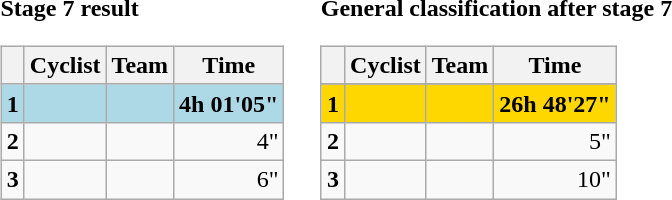<table>
<tr>
<td><strong>Stage 7 result</strong><br><table class="wikitable">
<tr>
<th></th>
<th>Cyclist</th>
<th>Team</th>
<th>Time</th>
</tr>
<tr bgcolor=lightblue>
<td><strong>1</strong></td>
<td><strong></strong></td>
<td><strong></strong></td>
<td align=right><strong>4h 01'05"</strong></td>
</tr>
<tr>
<td><strong>2</strong></td>
<td></td>
<td></td>
<td align=right>4"</td>
</tr>
<tr>
<td><strong>3</strong></td>
<td></td>
<td></td>
<td align=right>6"</td>
</tr>
</table>
</td>
<td></td>
<td><strong>General classification after stage 7</strong><br><table class="wikitable">
<tr>
<th></th>
<th>Cyclist</th>
<th>Team</th>
<th>Time</th>
</tr>
<tr>
</tr>
<tr bgcolor=gold>
<td><strong>1</strong></td>
<td><strong></strong></td>
<td><strong></strong></td>
<td align=right><strong>26h 48'27"</strong></td>
</tr>
<tr>
<td><strong>2</strong></td>
<td></td>
<td></td>
<td align=right>5"</td>
</tr>
<tr>
<td><strong>3</strong></td>
<td></td>
<td></td>
<td align=right>10"</td>
</tr>
</table>
</td>
</tr>
</table>
